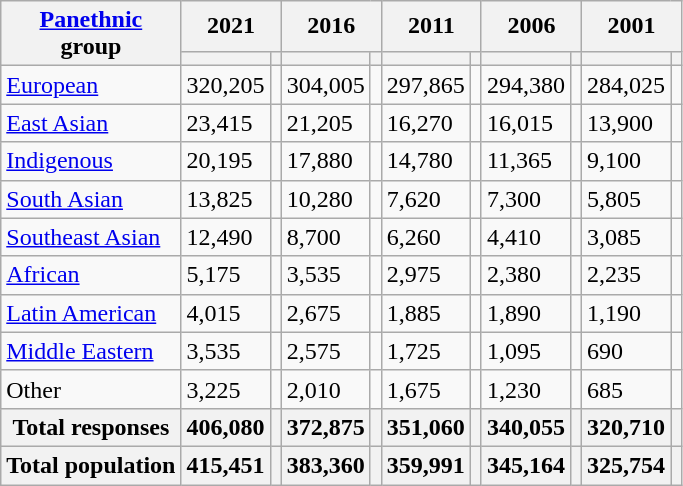<table class="wikitable collapsible sortable">
<tr>
<th rowspan="2"><a href='#'>Panethnic</a><br>group</th>
<th colspan="2">2021</th>
<th colspan="2">2016</th>
<th colspan="2">2011</th>
<th colspan="2">2006</th>
<th colspan="2">2001</th>
</tr>
<tr>
<th><a href='#'></a></th>
<th></th>
<th></th>
<th></th>
<th></th>
<th></th>
<th></th>
<th></th>
<th></th>
<th></th>
</tr>
<tr>
<td><a href='#'>European</a></td>
<td>320,205</td>
<td></td>
<td>304,005</td>
<td></td>
<td>297,865</td>
<td></td>
<td>294,380</td>
<td></td>
<td>284,025</td>
<td></td>
</tr>
<tr>
<td><a href='#'>East Asian</a></td>
<td>23,415</td>
<td></td>
<td>21,205</td>
<td></td>
<td>16,270</td>
<td></td>
<td>16,015</td>
<td></td>
<td>13,900</td>
<td></td>
</tr>
<tr>
<td><a href='#'>Indigenous</a></td>
<td>20,195</td>
<td></td>
<td>17,880</td>
<td></td>
<td>14,780</td>
<td></td>
<td>11,365</td>
<td></td>
<td>9,100</td>
<td></td>
</tr>
<tr>
<td><a href='#'>South Asian</a></td>
<td>13,825</td>
<td></td>
<td>10,280</td>
<td></td>
<td>7,620</td>
<td></td>
<td>7,300</td>
<td></td>
<td>5,805</td>
<td></td>
</tr>
<tr>
<td><a href='#'>Southeast Asian</a></td>
<td>12,490</td>
<td></td>
<td>8,700</td>
<td></td>
<td>6,260</td>
<td></td>
<td>4,410</td>
<td></td>
<td>3,085</td>
<td></td>
</tr>
<tr>
<td><a href='#'>African</a></td>
<td>5,175</td>
<td></td>
<td>3,535</td>
<td></td>
<td>2,975</td>
<td></td>
<td>2,380</td>
<td></td>
<td>2,235</td>
<td></td>
</tr>
<tr>
<td><a href='#'>Latin American</a></td>
<td>4,015</td>
<td></td>
<td>2,675</td>
<td></td>
<td>1,885</td>
<td></td>
<td>1,890</td>
<td></td>
<td>1,190</td>
<td></td>
</tr>
<tr>
<td><a href='#'>Middle Eastern</a></td>
<td>3,535</td>
<td></td>
<td>2,575</td>
<td></td>
<td>1,725</td>
<td></td>
<td>1,095</td>
<td></td>
<td>690</td>
<td></td>
</tr>
<tr>
<td>Other</td>
<td>3,225</td>
<td></td>
<td>2,010</td>
<td></td>
<td>1,675</td>
<td></td>
<td>1,230</td>
<td></td>
<td>685</td>
<td></td>
</tr>
<tr>
<th>Total responses</th>
<th>406,080</th>
<th></th>
<th>372,875</th>
<th></th>
<th>351,060</th>
<th></th>
<th>340,055</th>
<th></th>
<th>320,710</th>
<th></th>
</tr>
<tr>
<th>Total population</th>
<th>415,451</th>
<th></th>
<th>383,360</th>
<th></th>
<th>359,991</th>
<th></th>
<th>345,164</th>
<th></th>
<th>325,754</th>
<th></th>
</tr>
</table>
